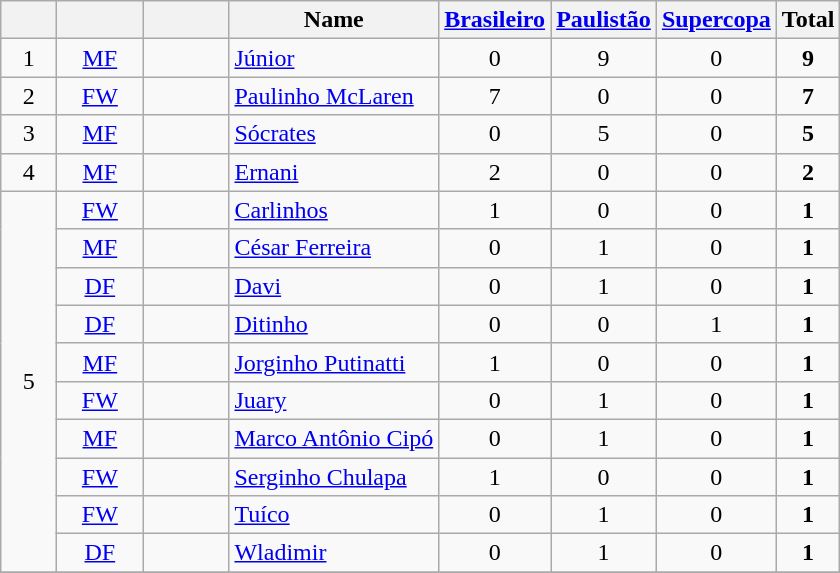<table class="wikitable sortable" style="text-align:center;">
<tr>
<th width="30"></th>
<th width="50"></th>
<th width="50"></th>
<th>Name</th>
<th><a href='#'>Brasileiro</a></th>
<th><a href='#'>Paulistão</a></th>
<th><a href='#'>Supercopa</a></th>
<th>Total</th>
</tr>
<tr>
<td rowspan=1>1</td>
<td><a href='#'>MF</a></td>
<td></td>
<td align=left><a href='#'>Júnior</a></td>
<td>0</td>
<td>9</td>
<td>0</td>
<td><strong>9</strong></td>
</tr>
<tr>
<td rowspan=1>2</td>
<td><a href='#'>FW</a></td>
<td></td>
<td align=left><a href='#'>Paulinho McLaren</a></td>
<td>7</td>
<td>0</td>
<td>0</td>
<td><strong>7</strong></td>
</tr>
<tr>
<td rowspan=1>3</td>
<td><a href='#'>MF</a></td>
<td></td>
<td align=left><a href='#'>Sócrates</a></td>
<td>0</td>
<td>5</td>
<td>0</td>
<td><strong>5</strong></td>
</tr>
<tr>
<td rowspan=1>4</td>
<td><a href='#'>MF</a></td>
<td></td>
<td align=left><a href='#'>Ernani</a></td>
<td>2</td>
<td>0</td>
<td>0</td>
<td><strong>2</strong></td>
</tr>
<tr>
<td rowspan=10>5</td>
<td><a href='#'>FW</a></td>
<td></td>
<td align=left><a href='#'>Carlinhos</a></td>
<td>1</td>
<td>0</td>
<td>0</td>
<td><strong>1</strong></td>
</tr>
<tr>
<td><a href='#'>MF</a></td>
<td></td>
<td align=left><a href='#'>César Ferreira</a></td>
<td>0</td>
<td>1</td>
<td>0</td>
<td><strong>1</strong></td>
</tr>
<tr>
<td><a href='#'>DF</a></td>
<td></td>
<td align=left><a href='#'>Davi</a></td>
<td>0</td>
<td>1</td>
<td>0</td>
<td><strong>1</strong></td>
</tr>
<tr>
<td><a href='#'>DF</a></td>
<td></td>
<td align=left><a href='#'>Ditinho</a></td>
<td>0</td>
<td>0</td>
<td>1</td>
<td><strong>1</strong></td>
</tr>
<tr>
<td><a href='#'>MF</a></td>
<td></td>
<td align=left><a href='#'>Jorginho Putinatti</a></td>
<td>1</td>
<td>0</td>
<td>0</td>
<td><strong>1</strong></td>
</tr>
<tr>
<td><a href='#'>FW</a></td>
<td></td>
<td align=left><a href='#'>Juary</a></td>
<td>0</td>
<td>1</td>
<td>0</td>
<td><strong>1</strong></td>
</tr>
<tr>
<td><a href='#'>MF</a></td>
<td></td>
<td align=left><a href='#'>Marco Antônio Cipó</a></td>
<td>0</td>
<td>1</td>
<td>0</td>
<td><strong>1</strong></td>
</tr>
<tr>
<td><a href='#'>FW</a></td>
<td></td>
<td align=left><a href='#'>Serginho Chulapa</a></td>
<td>1</td>
<td>0</td>
<td>0</td>
<td><strong>1</strong></td>
</tr>
<tr>
<td><a href='#'>FW</a></td>
<td></td>
<td align=left><a href='#'>Tuíco</a></td>
<td>0</td>
<td>1</td>
<td>0</td>
<td><strong>1</strong></td>
</tr>
<tr>
<td><a href='#'>DF</a></td>
<td></td>
<td align=left><a href='#'>Wladimir</a></td>
<td>0</td>
<td>1</td>
<td>0</td>
<td><strong>1</strong></td>
</tr>
<tr>
</tr>
</table>
